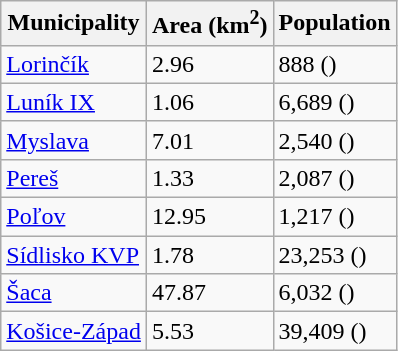<table class="wikitable sortable">
<tr>
<th>Municipality</th>
<th>Area (km<sup>2</sup>)</th>
<th>Population</th>
</tr>
<tr>
<td><a href='#'>Lorinčík</a></td>
<td>2.96</td>
<td>888 ()</td>
</tr>
<tr>
<td><a href='#'>Luník IX</a></td>
<td>1.06</td>
<td>6,689 ()</td>
</tr>
<tr>
<td><a href='#'>Myslava</a></td>
<td>7.01</td>
<td>2,540 ()</td>
</tr>
<tr>
<td><a href='#'>Pereš</a></td>
<td>1.33</td>
<td>2,087 ()</td>
</tr>
<tr>
<td><a href='#'>Poľov</a></td>
<td>12.95</td>
<td>1,217 ()</td>
</tr>
<tr>
<td><a href='#'>Sídlisko KVP</a></td>
<td>1.78</td>
<td>23,253 ()</td>
</tr>
<tr>
<td><a href='#'>Šaca</a></td>
<td>47.87</td>
<td>6,032 ()</td>
</tr>
<tr>
<td><a href='#'>Košice-Západ</a></td>
<td>5.53</td>
<td>39,409 ()</td>
</tr>
</table>
